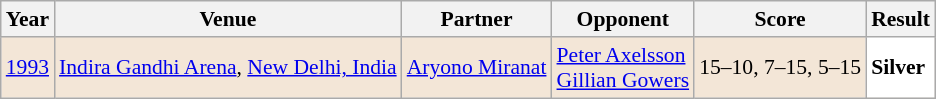<table class="sortable wikitable" style="font-size: 90%;">
<tr>
<th>Year</th>
<th>Venue</th>
<th>Partner</th>
<th>Opponent</th>
<th>Score</th>
<th>Result</th>
</tr>
<tr style="background:#F3E6D7">
<td align="center"><a href='#'>1993</a></td>
<td align="left"><a href='#'>Indira Gandhi Arena</a>, <a href='#'>New Delhi, India</a></td>
<td align="left"> <a href='#'>Aryono Miranat</a></td>
<td align="left"> <a href='#'>Peter Axelsson</a> <br>  <a href='#'>Gillian Gowers</a></td>
<td align="left">15–10, 7–15, 5–15</td>
<td style="text-align:left; background:white"> <strong>Silver</strong></td>
</tr>
</table>
